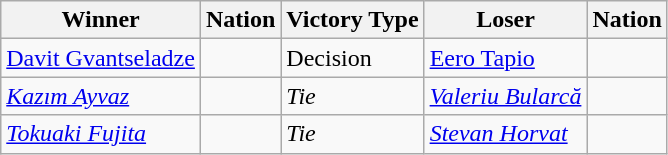<table class="wikitable sortable" style="text-align:left;">
<tr>
<th>Winner</th>
<th>Nation</th>
<th>Victory Type</th>
<th>Loser</th>
<th>Nation</th>
</tr>
<tr>
<td><a href='#'>Davit Gvantseladze</a></td>
<td></td>
<td>Decision</td>
<td><a href='#'>Eero Tapio</a></td>
<td></td>
</tr>
<tr style="font-style: italic">
<td><a href='#'>Kazım Ayvaz</a></td>
<td></td>
<td>Tie</td>
<td><a href='#'>Valeriu Bularcă</a></td>
<td></td>
</tr>
<tr style="font-style: italic">
<td><a href='#'>Tokuaki Fujita</a></td>
<td></td>
<td>Tie</td>
<td><a href='#'>Stevan Horvat</a></td>
<td></td>
</tr>
</table>
